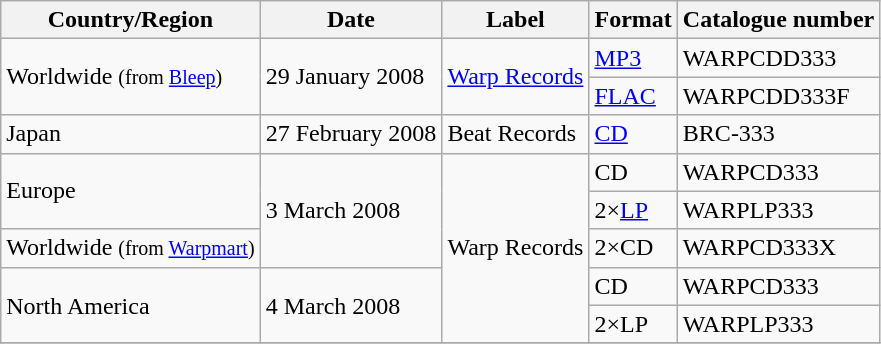<table class="wikitable">
<tr>
<th>Country/Region</th>
<th>Date</th>
<th>Label</th>
<th>Format</th>
<th>Catalogue number</th>
</tr>
<tr>
<td rowspan="2">Worldwide <small>(from <a href='#'>Bleep</a>)</small></td>
<td rowspan="2">29 January 2008</td>
<td rowspan="2"><a href='#'>Warp Records</a></td>
<td><a href='#'>MP3</a></td>
<td>WARPCDD333</td>
</tr>
<tr>
<td><a href='#'>FLAC</a></td>
<td>WARPCDD333F</td>
</tr>
<tr>
<td>Japan</td>
<td>27 February 2008</td>
<td>Beat Records</td>
<td><a href='#'>CD</a></td>
<td>BRC-333</td>
</tr>
<tr>
<td rowspan="2">Europe</td>
<td rowspan="3">3 March 2008</td>
<td rowspan="5">Warp Records</td>
<td>CD</td>
<td>WARPCD333</td>
</tr>
<tr>
<td>2×<a href='#'>LP</a></td>
<td>WARPLP333</td>
</tr>
<tr>
<td>Worldwide <small>(from <a href='#'>Warpmart</a>)</small></td>
<td>2×CD</td>
<td>WARPCD333X</td>
</tr>
<tr>
<td rowspan="2">North America</td>
<td rowspan="2">4 March 2008</td>
<td>CD</td>
<td>WARPCD333</td>
</tr>
<tr>
<td>2×LP</td>
<td>WARPLP333</td>
</tr>
<tr>
</tr>
</table>
